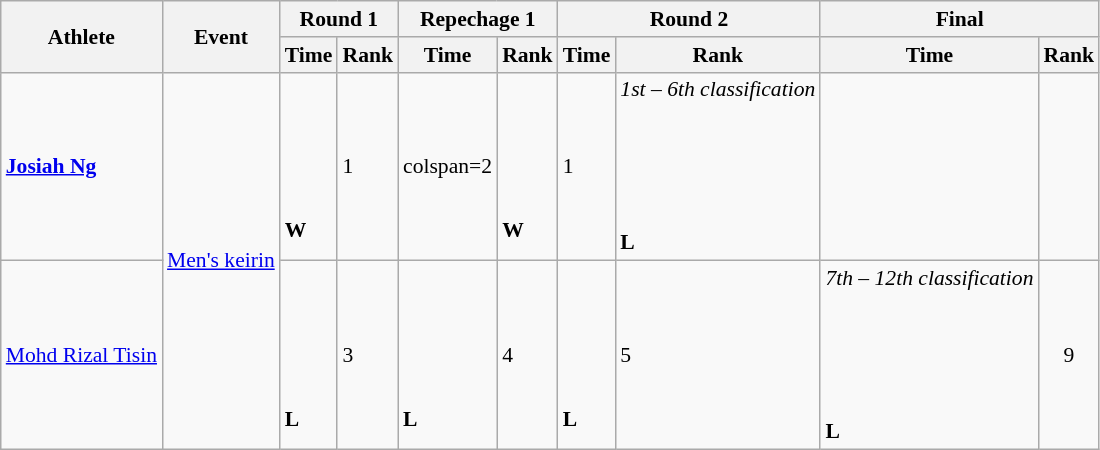<table class=wikitable style="text-align:left; font-size:90%">
<tr>
<th rowspan=2>Athlete</th>
<th rowspan=2>Event</th>
<th colspan=2>Round 1</th>
<th colspan=2>Repechage 1</th>
<th colspan=2>Round 2</th>
<th colspan=2>Final</th>
</tr>
<tr>
<th>Time</th>
<th>Rank</th>
<th>Time</th>
<th>Rank</th>
<th>Time</th>
<th>Rank</th>
<th>Time</th>
<th>Rank</th>
</tr>
<tr>
<td align=left><strong><a href='#'>Josiah Ng</a></strong></td>
<td align=left rowspan=2><a href='#'>Men's keirin</a></td>
<td><br><br><br><br><br><strong>W</strong></td>
<td>1 <strong></strong></td>
<td>colspan=2 </td>
<td><br><br><br><br><br><strong>W</strong></td>
<td>1 <strong></strong></td>
<td><em>1st – 6th classification</em><br><br><br><br><br><br><strong>L</strong></td>
<td align=center></td>
</tr>
<tr>
<td align=left><a href='#'>Mohd Rizal Tisin</a></td>
<td><br><br><br><br><br><strong>L</strong></td>
<td>3 <strong></strong></td>
<td><br><br><br><br><br><strong>L</strong></td>
<td>4 <strong></strong></td>
<td><br><br><br><br><br><strong>L</strong></td>
<td>5</td>
<td><em>7th – 12th classification</em><br><br><br><br><br><br><strong>L</strong></td>
<td align=center>9</td>
</tr>
</table>
